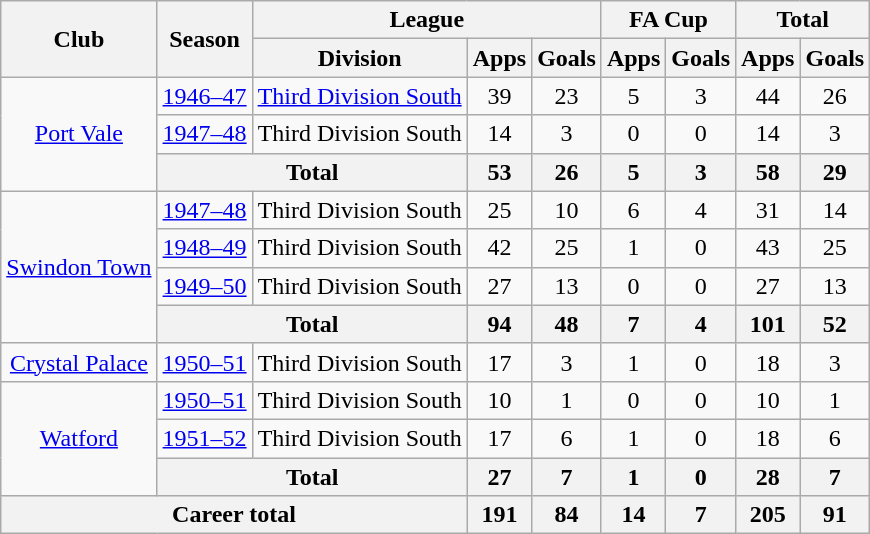<table class="wikitable" style="text-align: center;">
<tr>
<th rowspan="2">Club</th>
<th rowspan="2">Season</th>
<th colspan="3">League</th>
<th colspan="2">FA Cup</th>
<th colspan="2">Total</th>
</tr>
<tr>
<th>Division</th>
<th>Apps</th>
<th>Goals</th>
<th>Apps</th>
<th>Goals</th>
<th>Apps</th>
<th>Goals</th>
</tr>
<tr>
<td rowspan="3"><a href='#'>Port Vale</a></td>
<td><a href='#'>1946–47</a></td>
<td><a href='#'>Third Division South</a></td>
<td>39</td>
<td>23</td>
<td>5</td>
<td>3</td>
<td>44</td>
<td>26</td>
</tr>
<tr>
<td><a href='#'>1947–48</a></td>
<td>Third Division South</td>
<td>14</td>
<td>3</td>
<td>0</td>
<td>0</td>
<td>14</td>
<td>3</td>
</tr>
<tr>
<th colspan="2">Total</th>
<th>53</th>
<th>26</th>
<th>5</th>
<th>3</th>
<th>58</th>
<th>29</th>
</tr>
<tr>
<td rowspan="4"><a href='#'>Swindon Town</a></td>
<td><a href='#'>1947–48</a></td>
<td>Third Division South</td>
<td>25</td>
<td>10</td>
<td>6</td>
<td>4</td>
<td>31</td>
<td>14</td>
</tr>
<tr>
<td><a href='#'>1948–49</a></td>
<td>Third Division South</td>
<td>42</td>
<td>25</td>
<td>1</td>
<td>0</td>
<td>43</td>
<td>25</td>
</tr>
<tr>
<td><a href='#'>1949–50</a></td>
<td>Third Division South</td>
<td>27</td>
<td>13</td>
<td>0</td>
<td>0</td>
<td>27</td>
<td>13</td>
</tr>
<tr>
<th colspan="2">Total</th>
<th>94</th>
<th>48</th>
<th>7</th>
<th>4</th>
<th>101</th>
<th>52</th>
</tr>
<tr>
<td><a href='#'>Crystal Palace</a></td>
<td><a href='#'>1950–51</a></td>
<td>Third Division South</td>
<td>17</td>
<td>3</td>
<td>1</td>
<td>0</td>
<td>18</td>
<td>3</td>
</tr>
<tr>
<td rowspan="3"><a href='#'>Watford</a></td>
<td><a href='#'>1950–51</a></td>
<td>Third Division South</td>
<td>10</td>
<td>1</td>
<td>0</td>
<td>0</td>
<td>10</td>
<td>1</td>
</tr>
<tr>
<td><a href='#'>1951–52</a></td>
<td>Third Division South</td>
<td>17</td>
<td>6</td>
<td>1</td>
<td>0</td>
<td>18</td>
<td>6</td>
</tr>
<tr>
<th colspan="2">Total</th>
<th>27</th>
<th>7</th>
<th>1</th>
<th>0</th>
<th>28</th>
<th>7</th>
</tr>
<tr>
<th colspan="3">Career total</th>
<th>191</th>
<th>84</th>
<th>14</th>
<th>7</th>
<th>205</th>
<th>91</th>
</tr>
</table>
